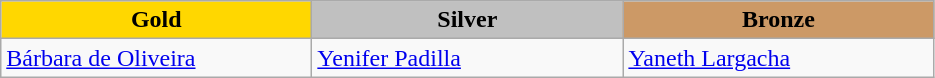<table class="wikitable" style="text-align:left">
<tr align="center">
<td width=200 bgcolor=gold><strong>Gold</strong></td>
<td width=200 bgcolor=silver><strong>Silver</strong></td>
<td width=200 bgcolor=CC9966><strong>Bronze</strong></td>
</tr>
<tr>
<td><a href='#'>Bárbara de Oliveira</a><br><em></em></td>
<td><a href='#'>Yenifer Padilla</a><br><em></em></td>
<td><a href='#'>Yaneth Largacha</a><br><em></em></td>
</tr>
</table>
